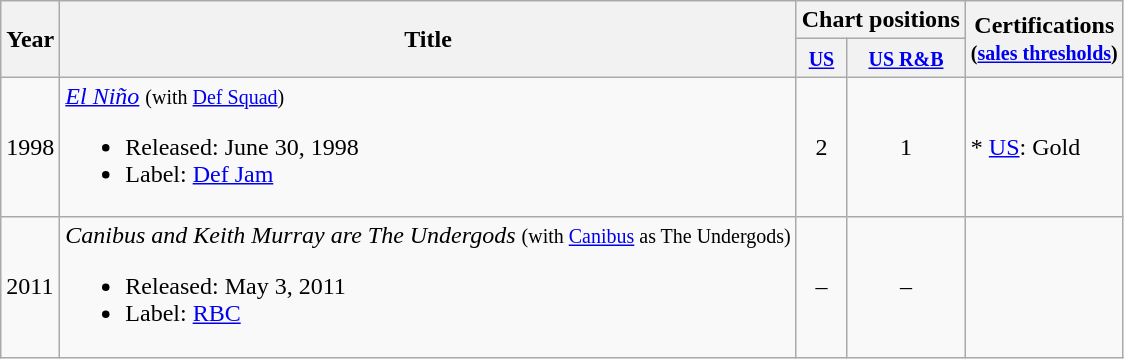<table class="wikitable">
<tr>
<th rowspan="2">Year</th>
<th rowspan="2">Title</th>
<th colspan="2">Chart positions</th>
<th rowspan="2">Certifications<br><small>(<a href='#'>sales thresholds</a>)</small></th>
</tr>
<tr>
<th><small><a href='#'>US</a></small></th>
<th><small><a href='#'>US R&B</a></small></th>
</tr>
<tr>
<td>1998</td>
<td><em><a href='#'>El Niño</a></em> <small>(with <a href='#'>Def Squad</a>)</small><br><ul><li>Released: June 30, 1998</li><li>Label: <a href='#'>Def Jam</a></li></ul></td>
<td style="text-align:center;">2</td>
<td style="text-align:center;">1</td>
<td>* <a href='#'>US</a>: Gold</td>
</tr>
<tr>
<td>2011</td>
<td><em>Canibus and Keith Murray are The Undergods</em> <small>(with <a href='#'>Canibus</a> as The Undergods)</small><br><ul><li>Released: May 3, 2011</li><li>Label: <a href='#'>RBC</a></li></ul></td>
<td style="text-align:center;">–</td>
<td style="text-align:center;">–</td>
<td></td>
</tr>
</table>
